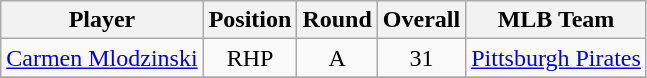<table class="wikitable" style="text-align:center;">
<tr>
<th>Player</th>
<th>Position</th>
<th>Round</th>
<th>Overall</th>
<th>MLB Team</th>
</tr>
<tr>
<td><a href='#'>Carmen Mlodzinski</a></td>
<td>RHP</td>
<td>A</td>
<td>31</td>
<td><a href='#'>Pittsburgh Pirates</a></td>
</tr>
<tr>
</tr>
</table>
